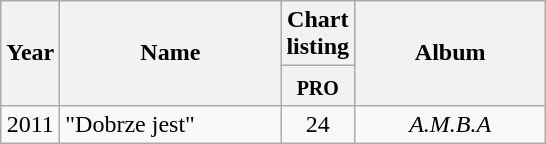<table class="wikitable" style="text-align: center; margin-bottom: 34px;">
<tr>
<th rowspan="2" width="30px">Year</th>
<th rowspan="2" width="140px">Name</th>
<th colspan="1">Chart listing</th>
<th rowspan="2" width="120">Album</th>
</tr>
<tr style="vertical-align:top;line-height:1.2">
<th width="25px"><small>PRO</small><br></th>
</tr>
<tr>
<td>2011</td>
<td align="left">"Dobrze jest"</td>
<td>24</td>
<td><em>A.M.B.A</em></td>
</tr>
</table>
